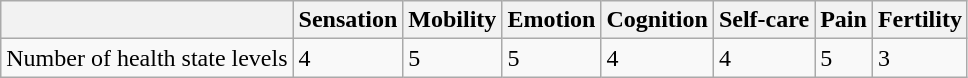<table class="wikitable">
<tr>
<th></th>
<th>Sensation</th>
<th>Mobility</th>
<th>Emotion</th>
<th>Cognition</th>
<th>Self-care</th>
<th>Pain</th>
<th>Fertility</th>
</tr>
<tr>
<td>Number of health state levels</td>
<td>4</td>
<td>5</td>
<td>5</td>
<td>4</td>
<td>4</td>
<td>5</td>
<td>3</td>
</tr>
</table>
